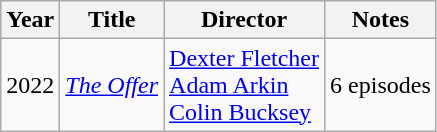<table class="wikitable">
<tr>
<th>Year</th>
<th>Title</th>
<th>Director</th>
<th>Notes</th>
</tr>
<tr>
<td>2022</td>
<td><em><a href='#'>The Offer</a></em></td>
<td><a href='#'>Dexter Fletcher</a><br><a href='#'>Adam Arkin</a><br><a href='#'>Colin Bucksey</a></td>
<td>6 episodes</td>
</tr>
</table>
